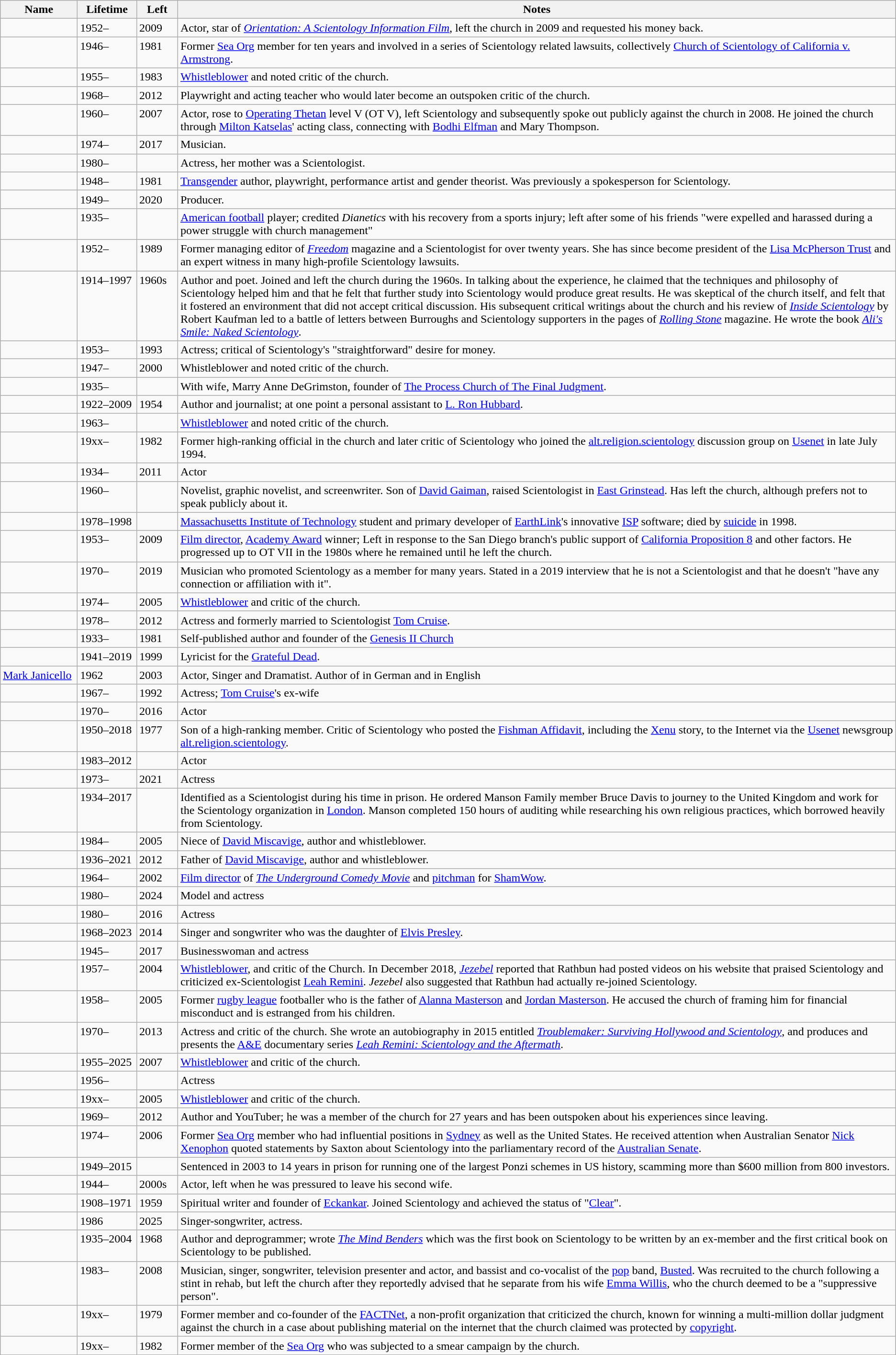<table class="sortable wikitable">
<tr>
<th width="100">Name</th>
<th width="75">Lifetime</th>
<th width="50">Left</th>
<th class="unsortable">Notes</th>
</tr>
<tr valign="top">
<td></td>
<td>1952–</td>
<td>2009</td>
<td>Actor, star of <em><a href='#'>Orientation: A Scientology Information Film</a></em>, left the church in 2009 and requested his money back.</td>
</tr>
<tr valign="top">
<td></td>
<td>1946–</td>
<td>1981</td>
<td>Former <a href='#'>Sea Org</a> member for ten years and involved in a series of Scientology related lawsuits, collectively <a href='#'>Church of Scientology of California v. Armstrong</a>.</td>
</tr>
<tr valign="top">
<td></td>
<td>1955–</td>
<td>1983</td>
<td><a href='#'>Whistleblower</a> and noted critic of the church.</td>
</tr>
<tr valign="top">
<td></td>
<td>1968–</td>
<td>2012</td>
<td>Playwright and acting teacher who would later become an outspoken critic of the church.</td>
</tr>
<tr valign="top">
<td></td>
<td>1960–</td>
<td>2007</td>
<td>Actor, rose to <a href='#'>Operating Thetan</a> level V (OT V), left Scientology and subsequently spoke out publicly against the church in 2008. He joined the church through <a href='#'>Milton Katselas</a>' acting class, connecting with <a href='#'>Bodhi Elfman</a> and Mary Thompson.</td>
</tr>
<tr valign="top">
<td></td>
<td>1974–</td>
<td>2017</td>
<td>Musician.</td>
</tr>
<tr valign="top">
<td></td>
<td>1980–</td>
<td></td>
<td>Actress, her mother was a Scientologist.</td>
</tr>
<tr valign="top">
<td></td>
<td>1948–</td>
<td>1981</td>
<td><a href='#'>Transgender</a> author, playwright, performance artist and gender theorist. Was previously a spokesperson for Scientology.</td>
</tr>
<tr valign="top">
<td></td>
<td>1949–</td>
<td>2020</td>
<td>Producer.</td>
</tr>
<tr valign="top">
<td></td>
<td>1935–</td>
<td></td>
<td><a href='#'>American football</a> player; credited <em>Dianetics</em> with his recovery from a sports injury; left after some of his friends "were expelled and harassed during a power struggle with church management"</td>
</tr>
<tr valign="top">
<td></td>
<td>1952–</td>
<td>1989</td>
<td>Former managing editor of <a href='#'><em>Freedom</em></a> magazine and a Scientologist for over twenty years. She has since become president of the <a href='#'>Lisa McPherson Trust</a> and an expert witness in many high-profile Scientology lawsuits.</td>
</tr>
<tr valign="top">
<td></td>
<td>1914–1997</td>
<td>1960s</td>
<td>Author and poet. Joined and left the church during the 1960s. In talking about the experience, he claimed that the techniques and philosophy of Scientology helped him and that he felt that further study into Scientology would produce great results. He was skeptical of the church itself, and felt that it fostered an environment that did not accept critical discussion. His subsequent critical writings about the church and his review of <em><a href='#'>Inside Scientology</a></em> by Robert Kaufman led to a battle of letters between Burroughs and Scientology supporters in the pages of <em><a href='#'>Rolling Stone</a></em> magazine. He wrote the book <em><a href='#'>Ali's Smile: Naked Scientology</a></em>.</td>
</tr>
<tr valign="top">
<td></td>
<td>1953–</td>
<td>1993</td>
<td>Actress; critical of Scientology's "straightforward" desire for money.</td>
</tr>
<tr valign="top">
<td></td>
<td>1947–</td>
<td>2000</td>
<td>Whistleblower and noted critic of the church.</td>
</tr>
<tr valign="top">
<td></td>
<td>1935–</td>
<td></td>
<td>With wife, Marry Anne DeGrimston, founder of <a href='#'>The Process Church of The Final Judgment</a>.</td>
</tr>
<tr valign="top">
<td></td>
<td>1922–2009</td>
<td>1954</td>
<td>Author and journalist; at one point a personal assistant to <a href='#'>L. Ron Hubbard</a>.</td>
</tr>
<tr valign="top">
<td></td>
<td>1963–</td>
<td></td>
<td><a href='#'>Whistleblower</a> and noted critic of the church.</td>
</tr>
<tr valign="top">
<td></td>
<td>19xx–</td>
<td>1982</td>
<td>Former high-ranking official in the church and later critic of Scientology who joined the <a href='#'>alt.religion.scientology</a> discussion group on <a href='#'>Usenet</a> in late July 1994.</td>
</tr>
<tr valign="top">
<td></td>
<td>1934–</td>
<td>2011</td>
<td>Actor</td>
</tr>
<tr valign="top">
<td></td>
<td>1960–</td>
<td></td>
<td>Novelist, graphic novelist, and screenwriter. Son of <a href='#'>David Gaiman</a>, raised Scientologist in <a href='#'>East Grinstead</a>. Has left the church, although prefers not to speak publicly about it.</td>
</tr>
<tr valign="top">
<td></td>
<td>1978–1998</td>
<td></td>
<td><a href='#'>Massachusetts Institute of Technology</a> student and primary developer of <a href='#'>EarthLink</a>'s innovative <a href='#'>ISP</a> software; died by <a href='#'>suicide</a> in 1998.</td>
</tr>
<tr valign="top">
<td></td>
<td>1953–</td>
<td>2009</td>
<td><a href='#'>Film director</a>, <a href='#'>Academy Award</a> winner; Left in response to the San Diego branch's public support of <a href='#'>California Proposition 8</a> and other factors. He progressed up to OT VII in the 1980s where he remained until he left the church.</td>
</tr>
<tr valign="top">
<td></td>
<td>1970–</td>
<td>2019</td>
<td>Musician who promoted Scientology as a member for many years. Stated in a 2019 interview that he is not a Scientologist and that he doesn't "have any connection or affiliation with it".</td>
</tr>
<tr valign="top">
<td></td>
<td>1974–</td>
<td>2005</td>
<td><a href='#'>Whistleblower</a> and critic of the church.</td>
</tr>
<tr valign="top">
<td></td>
<td>1978–</td>
<td>2012</td>
<td>Actress and formerly married to Scientologist <a href='#'>Tom Cruise</a>.</td>
</tr>
<tr valign="top">
<td></td>
<td>1933–</td>
<td>1981</td>
<td>Self-published author and founder of the <a href='#'>Genesis II Church</a></td>
</tr>
<tr valign="top">
<td></td>
<td>1941–2019</td>
<td>1999</td>
<td>Lyricist for the <a href='#'>Grateful Dead</a>.</td>
</tr>
<tr>
<td><a href='#'>Mark Janicello</a></td>
<td>1962</td>
<td>2003</td>
<td>Actor, Singer and Dramatist.  Author of  in German and in English</td>
</tr>
<tr>
<td></td>
<td>1967–</td>
<td>1992</td>
<td>Actress; <a href='#'>Tom Cruise</a>'s ex-wife</td>
</tr>
<tr valign="top"¨>
<td></td>
<td>1970–</td>
<td>2016</td>
<td>Actor</td>
</tr>
<tr valign="top">
<td></td>
<td>1950–2018</td>
<td>1977</td>
<td>Son of a high-ranking member. Critic of Scientology who posted the <a href='#'>Fishman Affidavit</a>, including the <a href='#'>Xenu</a> story, to the Internet via the <a href='#'>Usenet</a> newsgroup <a href='#'>alt.religion.scientology</a>.</td>
</tr>
<tr valign="top">
<td></td>
<td>1983–2012</td>
<td></td>
<td>Actor</td>
</tr>
<tr valign="top">
<td></td>
<td>1973–</td>
<td>2021</td>
<td>Actress</td>
</tr>
<tr valign="top">
<td></td>
<td>1934–2017</td>
<td></td>
<td>Identified as a Scientologist during his time in prison. He ordered Manson Family member Bruce Davis to journey to the United Kingdom and work for the Scientology organization in <a href='#'>London</a>. Manson completed 150 hours of auditing while researching his own religious practices, which borrowed heavily from Scientology.</td>
</tr>
<tr valign="top">
<td></td>
<td>1984–</td>
<td>2005</td>
<td>Niece of <a href='#'>David Miscavige</a>, author and whistleblower.</td>
</tr>
<tr valign="top">
<td></td>
<td>1936–2021</td>
<td>2012</td>
<td>Father of <a href='#'>David Miscavige</a>, author and whistleblower.</td>
</tr>
<tr valign="top">
<td></td>
<td>1964–</td>
<td>2002</td>
<td><a href='#'>Film director</a> of <em><a href='#'>The Underground Comedy Movie</a></em> and <a href='#'>pitchman</a> for <a href='#'>ShamWow</a>.</td>
</tr>
<tr valign="top">
<td></td>
<td>1980–</td>
<td>2024</td>
<td>Model and actress</td>
</tr>
<tr valign="top">
<td></td>
<td>1980–</td>
<td>2016</td>
<td>Actress</td>
</tr>
<tr valign="top">
<td></td>
<td>1968–2023</td>
<td>2014</td>
<td>Singer and songwriter who was the daughter of <a href='#'>Elvis Presley</a>.</td>
</tr>
<tr valign="top">
<td></td>
<td>1945–</td>
<td>2017</td>
<td>Businesswoman and actress</td>
</tr>
<tr valign="top">
<td></td>
<td>1957–</td>
<td>2004</td>
<td><a href='#'>Whistleblower</a>, and critic of the Church.  In December 2018, <em><a href='#'>Jezebel</a></em> reported that Rathbun had posted videos on his website that praised Scientology and criticized ex-Scientologist <a href='#'>Leah Remini</a>. <em>Jezebel</em> also suggested that Rathbun had actually re-joined Scientology.</td>
</tr>
<tr valign="top">
<td></td>
<td>1958–</td>
<td>2005</td>
<td>Former <a href='#'>rugby league</a> footballer who is the father of <a href='#'>Alanna Masterson</a> and <a href='#'>Jordan Masterson</a>. He accused the church of framing him for financial misconduct and is estranged from his children.</td>
</tr>
<tr valign="top">
<td></td>
<td>1970–</td>
<td>2013</td>
<td>Actress and critic of the church. She wrote an autobiography in 2015 entitled <em><a href='#'>Troublemaker: Surviving Hollywood and Scientology</a></em>, and produces and presents the <a href='#'>A&E</a> documentary series <em><a href='#'>Leah Remini: Scientology and the Aftermath</a></em>.</td>
</tr>
<tr valign="top">
<td></td>
<td>1955–2025</td>
<td>2007</td>
<td><a href='#'>Whistleblower</a> and critic of the church.</td>
</tr>
<tr valign="top">
<td></td>
<td>1956–</td>
<td></td>
<td>Actress</td>
</tr>
<tr valign="top">
<td></td>
<td>19xx–</td>
<td>2005</td>
<td><a href='#'>Whistleblower</a> and critic of the church.</td>
</tr>
<tr valign="top">
<td></td>
<td>1969–</td>
<td>2012</td>
<td>Author and YouTuber; he was a member of the church for 27 years and has been outspoken about his experiences since leaving.</td>
</tr>
<tr valign="top">
<td></td>
<td>1974–</td>
<td>2006</td>
<td>Former <a href='#'>Sea Org</a> member who had influential positions in <a href='#'>Sydney</a> as well as the United States. He received attention when Australian Senator <a href='#'>Nick Xenophon</a> quoted statements by Saxton about Scientology into the parliamentary record of the <a href='#'>Australian Senate</a>.</td>
</tr>
<tr valign="top">
<td></td>
<td>1949–2015</td>
<td></td>
<td>Sentenced in 2003 to 14 years in prison for running one of the largest Ponzi schemes in US history, scamming more than $600 million from 800 investors.</td>
</tr>
<tr valign="top">
<td></td>
<td>1944–</td>
<td>2000s</td>
<td>Actor, left when he was pressured to leave his second wife.</td>
</tr>
<tr valign="top">
<td></td>
<td>1908–1971</td>
<td>1959</td>
<td>Spiritual writer and founder of <a href='#'>Eckankar</a>. Joined Scientology and achieved the status of "<a href='#'>Clear</a>".</td>
</tr>
<tr valign="top">
<td></td>
<td>1986</td>
<td>2025</td>
<td>Singer-songwriter, actress. </td>
</tr>
<tr valign="top">
<td></td>
<td>1935–2004</td>
<td>1968</td>
<td>Author and deprogrammer; wrote <em><a href='#'>The Mind Benders</a></em> which was the first book on Scientology to be written by an ex-member and the first critical book on Scientology to be published.</td>
</tr>
<tr valign="top">
<td></td>
<td>1983–</td>
<td>2008</td>
<td>Musician, singer, songwriter, television presenter and actor, and bassist and co-vocalist of the <a href='#'>pop</a> band, <a href='#'>Busted</a>. Was recruited to the church following a stint in rehab, but left the church after they reportedly advised that he separate from his wife <a href='#'>Emma Willis</a>, who the church deemed to be a "suppressive person".</td>
</tr>
<tr valign="top">
<td></td>
<td>19xx–</td>
<td>1979</td>
<td>Former member and co-founder of the <a href='#'>FACTNet</a>, a non-profit organization that criticized the church, known for winning a multi-million dollar judgment against the church in a case about publishing material on the internet that the church claimed was protected by <a href='#'>copyright</a>.</td>
</tr>
<tr valign="top">
<td></td>
<td>19xx–</td>
<td>1982</td>
<td>Former member of the <a href='#'>Sea Org</a> who was subjected to a smear campaign by the church.</td>
</tr>
</table>
